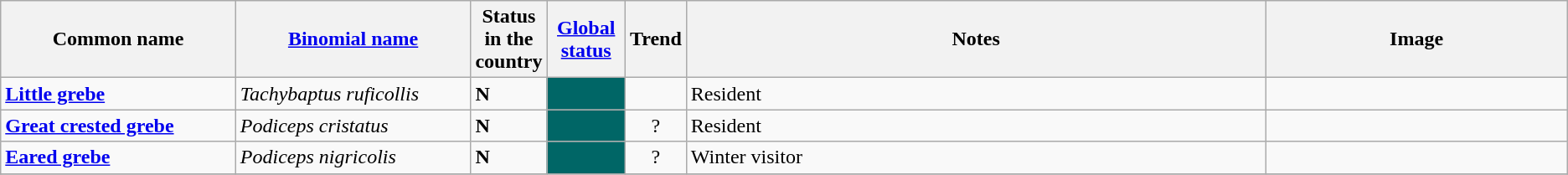<table class="wikitable sortable">
<tr>
<th width="15%">Common name</th>
<th width="15%"><a href='#'>Binomial name</a></th>
<th width="1%">Status in the country</th>
<th width="5%"><a href='#'>Global status</a></th>
<th width="1%">Trend</th>
<th class="unsortable">Notes</th>
<th class="unsortable">Image</th>
</tr>
<tr>
<td><strong><a href='#'>Little grebe</a></strong></td>
<td><em>Tachybaptus ruficollis</em></td>
<td><strong>N</strong></td>
<td align=center style="background: #006666"></td>
<td align=center></td>
<td>Resident</td>
<td></td>
</tr>
<tr>
<td><strong><a href='#'>Great crested grebe</a></strong></td>
<td><em>Podiceps cristatus</em></td>
<td><strong>N</strong></td>
<td align=center style="background: #006666"></td>
<td align=center>?</td>
<td>Resident</td>
<td><br></td>
</tr>
<tr>
<td><strong><a href='#'>Eared grebe</a></strong></td>
<td><em>Podiceps nigricolis</em></td>
<td><strong>N</strong></td>
<td align=center style="background: #006666"></td>
<td align=center>?</td>
<td>Winter visitor</td>
<td></td>
</tr>
<tr>
</tr>
</table>
